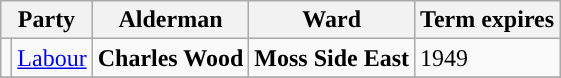<table class="wikitable">
<tr>
<th colspan="2">Party</th>
<th>Alderman</th>
<th>Ward</th>
<th>Term expires</th>
</tr>
<tr>
<td style="background-color:"></td>
<td><a href='#'>Labour</a></td>
<td><strong>Charles Wood</strong></td>
<td><strong>Moss Side East</strong></td>
<td>1949</td>
</tr>
<tr>
</tr>
</table>
